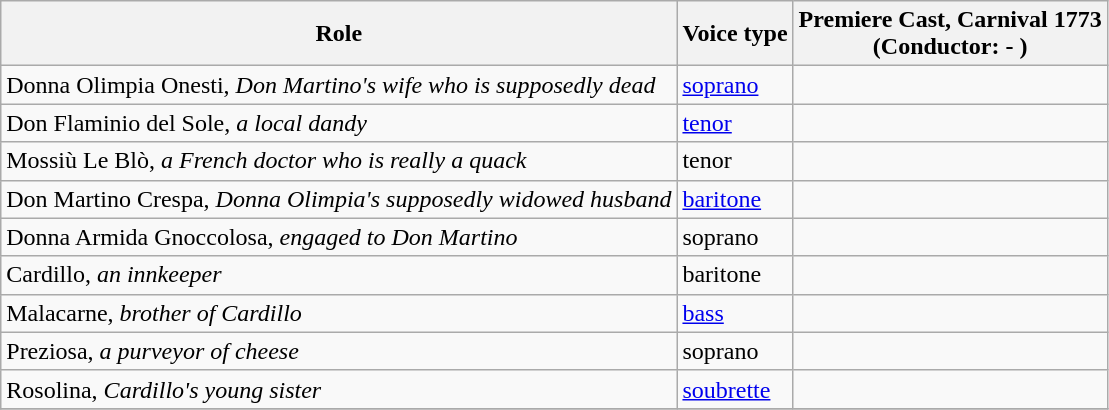<table class="wikitable">
<tr>
<th>Role</th>
<th>Voice type</th>
<th>Premiere Cast, Carnival 1773<br>(Conductor: - )</th>
</tr>
<tr>
<td>Donna Olimpia Onesti, <em>Don Martino's wife who is supposedly dead</em></td>
<td><a href='#'>soprano</a></td>
<td></td>
</tr>
<tr>
<td>Don Flaminio del Sole, <em>a local dandy</em></td>
<td><a href='#'>tenor</a></td>
<td></td>
</tr>
<tr>
<td>Mossiù Le Blò, <em>a French doctor who is really a quack</em></td>
<td>tenor</td>
<td></td>
</tr>
<tr>
<td>Don Martino Crespa, <em>Donna Olimpia's supposedly widowed husband</em></td>
<td><a href='#'>baritone</a></td>
<td></td>
</tr>
<tr>
<td>Donna Armida Gnoccolosa, <em>engaged to Don Martino</em></td>
<td>soprano</td>
<td></td>
</tr>
<tr>
<td>Cardillo, <em>an innkeeper</em></td>
<td>baritone</td>
<td></td>
</tr>
<tr>
<td>Malacarne, <em>brother of Cardillo</em></td>
<td><a href='#'>bass</a></td>
<td></td>
</tr>
<tr>
<td>Preziosa, <em>a purveyor of cheese</em></td>
<td>soprano</td>
<td></td>
</tr>
<tr>
<td>Rosolina, <em>Cardillo's young sister</em></td>
<td><a href='#'>soubrette</a></td>
<td></td>
</tr>
<tr>
</tr>
</table>
